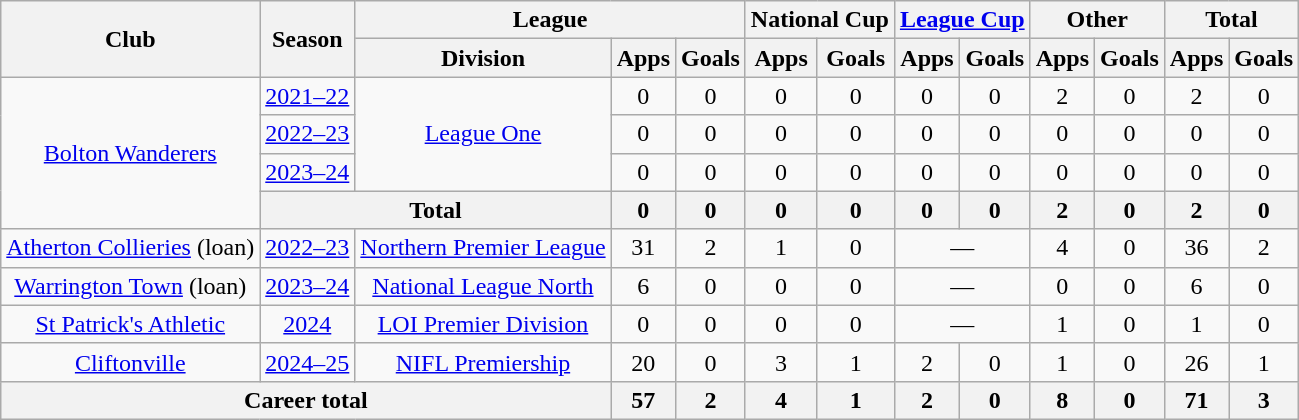<table class="wikitable" style="text-align: center">
<tr>
<th rowspan="2">Club</th>
<th rowspan="2">Season</th>
<th colspan="3">League</th>
<th colspan="2">National Cup</th>
<th colspan="2"><a href='#'>League Cup</a></th>
<th colspan="2">Other</th>
<th colspan="2">Total</th>
</tr>
<tr>
<th>Division</th>
<th>Apps</th>
<th>Goals</th>
<th>Apps</th>
<th>Goals</th>
<th>Apps</th>
<th>Goals</th>
<th>Apps</th>
<th>Goals</th>
<th>Apps</th>
<th>Goals</th>
</tr>
<tr>
<td rowspan="4"><a href='#'>Bolton Wanderers</a></td>
<td><a href='#'>2021–22</a></td>
<td rowspan="3"><a href='#'>League One</a></td>
<td>0</td>
<td>0</td>
<td>0</td>
<td>0</td>
<td>0</td>
<td>0</td>
<td>2</td>
<td>0</td>
<td>2</td>
<td>0</td>
</tr>
<tr>
<td><a href='#'>2022–23</a></td>
<td>0</td>
<td>0</td>
<td>0</td>
<td>0</td>
<td>0</td>
<td>0</td>
<td>0</td>
<td>0</td>
<td>0</td>
<td>0</td>
</tr>
<tr>
<td><a href='#'>2023–24</a></td>
<td>0</td>
<td>0</td>
<td>0</td>
<td>0</td>
<td>0</td>
<td>0</td>
<td>0</td>
<td>0</td>
<td>0</td>
<td>0</td>
</tr>
<tr>
<th colspan=2>Total</th>
<th>0</th>
<th>0</th>
<th>0</th>
<th>0</th>
<th>0</th>
<th>0</th>
<th>2</th>
<th>0</th>
<th>2</th>
<th>0</th>
</tr>
<tr>
<td><a href='#'>Atherton Collieries</a> (loan)</td>
<td><a href='#'>2022–23</a></td>
<td><a href='#'>Northern Premier League</a></td>
<td>31</td>
<td>2</td>
<td>1</td>
<td>0</td>
<td colspan=2>—</td>
<td>4</td>
<td>0</td>
<td>36</td>
<td>2</td>
</tr>
<tr>
<td><a href='#'>Warrington Town</a> (loan)</td>
<td><a href='#'>2023–24</a></td>
<td><a href='#'>National League North</a></td>
<td>6</td>
<td>0</td>
<td>0</td>
<td>0</td>
<td colspan=2>—</td>
<td>0</td>
<td>0</td>
<td>6</td>
<td>0</td>
</tr>
<tr>
<td><a href='#'>St Patrick's Athletic</a></td>
<td><a href='#'>2024</a></td>
<td><a href='#'>LOI Premier Division</a></td>
<td>0</td>
<td>0</td>
<td>0</td>
<td>0</td>
<td colspan=2>—</td>
<td>1</td>
<td>0</td>
<td>1</td>
<td>0</td>
</tr>
<tr>
<td><a href='#'>Cliftonville</a></td>
<td><a href='#'>2024–25</a></td>
<td><a href='#'>NIFL Premiership</a></td>
<td>20</td>
<td>0</td>
<td>3</td>
<td>1</td>
<td>2</td>
<td>0</td>
<td>1</td>
<td>0</td>
<td>26</td>
<td>1</td>
</tr>
<tr>
<th colspan="3">Career total</th>
<th>57</th>
<th>2</th>
<th>4</th>
<th>1</th>
<th>2</th>
<th>0</th>
<th>8</th>
<th>0</th>
<th>71</th>
<th>3</th>
</tr>
</table>
